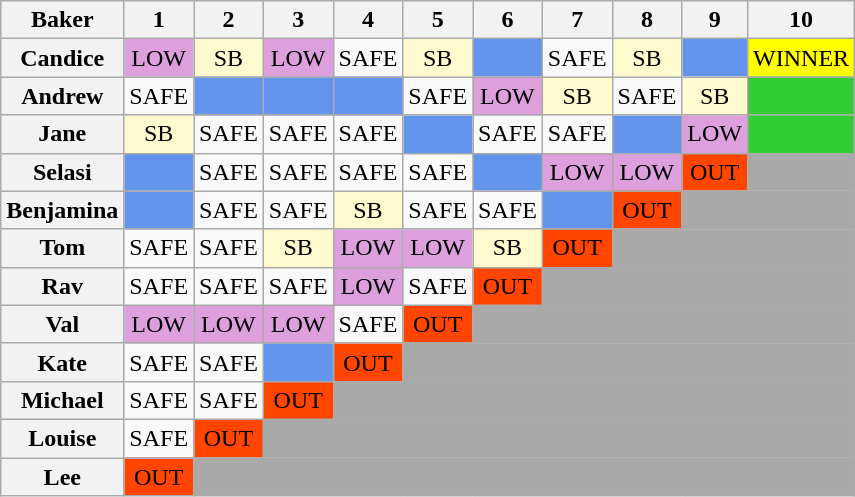<table class="wikitable" style="text-align:center">
<tr>
<th scope="col">Baker</th>
<th scope="col">1</th>
<th scope="col">2</th>
<th scope="col">3</th>
<th scope="col">4</th>
<th scope="col">5</th>
<th scope="col">6</th>
<th scope="col">7</th>
<th scope="col">8</th>
<th scope="col">9</th>
<th scope="col">10</th>
</tr>
<tr>
<th scope="row" style="text-align:center;">Candice</th>
<td style="background:Plum;">LOW</td>
<td style="background:LemonChiffon;">SB</td>
<td style="background:Plum;">LOW</td>
<td>SAFE</td>
<td style="background:LemonChiffon;">SB</td>
<td style="background:Cornflowerblue;"></td>
<td>SAFE</td>
<td style="background:LemonChiffon;">SB</td>
<td style="background:Cornflowerblue;"></td>
<td style="background:yellow;">WINNER</td>
</tr>
<tr>
<th scope="row" style="text-align:Center;">Andrew</th>
<td>SAFE</td>
<td style="background:Cornflowerblue;"></td>
<td style="background:Cornflowerblue;"></td>
<td style="background:Cornflowerblue;"></td>
<td>SAFE</td>
<td style="background:Plum;">LOW</td>
<td style="background:LemonChiffon;">SB</td>
<td>SAFE</td>
<td style="background:LemonChiffon;">SB</td>
<td style="background:limegreen;"></td>
</tr>
<tr>
<th scope="row" style="text-align:center;">Jane</th>
<td style="background:LemonChiffon;">SB</td>
<td>SAFE</td>
<td>SAFE</td>
<td>SAFE</td>
<td style="background:Cornflowerblue;"></td>
<td>SAFE</td>
<td>SAFE</td>
<td style="background:Cornflowerblue;"></td>
<td style="background:Plum;">LOW</td>
<td style="background:limegreen;"></td>
</tr>
<tr>
<th scope="row" style="text-align:center;">Selasi</th>
<td style="background:Cornflowerblue;"></td>
<td>SAFE</td>
<td>SAFE</td>
<td>SAFE</td>
<td>SAFE</td>
<td style="background:Cornflowerblue;"></td>
<td style="background:Plum;">LOW</td>
<td style="background:Plum;">LOW</td>
<td style="background:orangered;">OUT</td>
<td colspan="8" style="background:darkgrey;"></td>
</tr>
<tr>
<th scope="row" style="text-align:center;">Benjamina</th>
<td style="background:Cornflowerblue;"></td>
<td>SAFE</td>
<td>SAFE</td>
<td style="background:LemonChiffon;">SB</td>
<td>SAFE</td>
<td>SAFE</td>
<td style="background:Cornflowerblue;"></td>
<td style="background:orangered;">OUT</td>
<td colspan="8" style="background:darkgrey;"></td>
</tr>
<tr>
<th scope="row" style="text-align:center;">Tom</th>
<td>SAFE</td>
<td>SAFE</td>
<td style="background:LemonChiffon;">SB</td>
<td style="background:Plum;">LOW</td>
<td style="background:Plum;">LOW</td>
<td style="background:LemonChiffon;">SB</td>
<td style="background:orangered;">OUT</td>
<td colspan="9" style="background:darkgrey;"></td>
</tr>
<tr>
<th scope="row" style="text-align:center;">Rav</th>
<td>SAFE</td>
<td>SAFE</td>
<td>SAFE</td>
<td style="background:Plum;">LOW</td>
<td>SAFE</td>
<td style="background:orangered;">OUT</td>
<td colspan="8" style="background:darkgrey;"></td>
</tr>
<tr>
<th scope="row" style="text-align:center;">Val</th>
<td style="background:Plum;">LOW</td>
<td style="background:Plum;">LOW</td>
<td style="background:Plum;">LOW</td>
<td>SAFE</td>
<td style="background:orangered;">OUT</td>
<td colspan="8" style="background:darkgrey;"></td>
</tr>
<tr>
<th scope="row" style="text-align:center;">Kate</th>
<td>SAFE</td>
<td>SAFE</td>
<td style="background:Cornflowerblue;"></td>
<td style="background:orangered;">OUT</td>
<td colspan="8" style="background:darkgrey;"></td>
</tr>
<tr>
<th scope="row" style="text-align:center;">Michael</th>
<td>SAFE</td>
<td>SAFE</td>
<td style="background:orangered;">OUT</td>
<td colspan="8" style="background:darkgrey;"></td>
</tr>
<tr>
<th scope="row" style="text-align:center;">Louise</th>
<td>SAFE</td>
<td style="background:orangered;">OUT</td>
<td colspan="9" style="background:darkgrey;"></td>
</tr>
<tr>
<th scope="row" style="text-align:center;">Lee</th>
<td style="background:orangered;">OUT</td>
<td colspan="9" style="background:darkgrey;"></td>
</tr>
</table>
